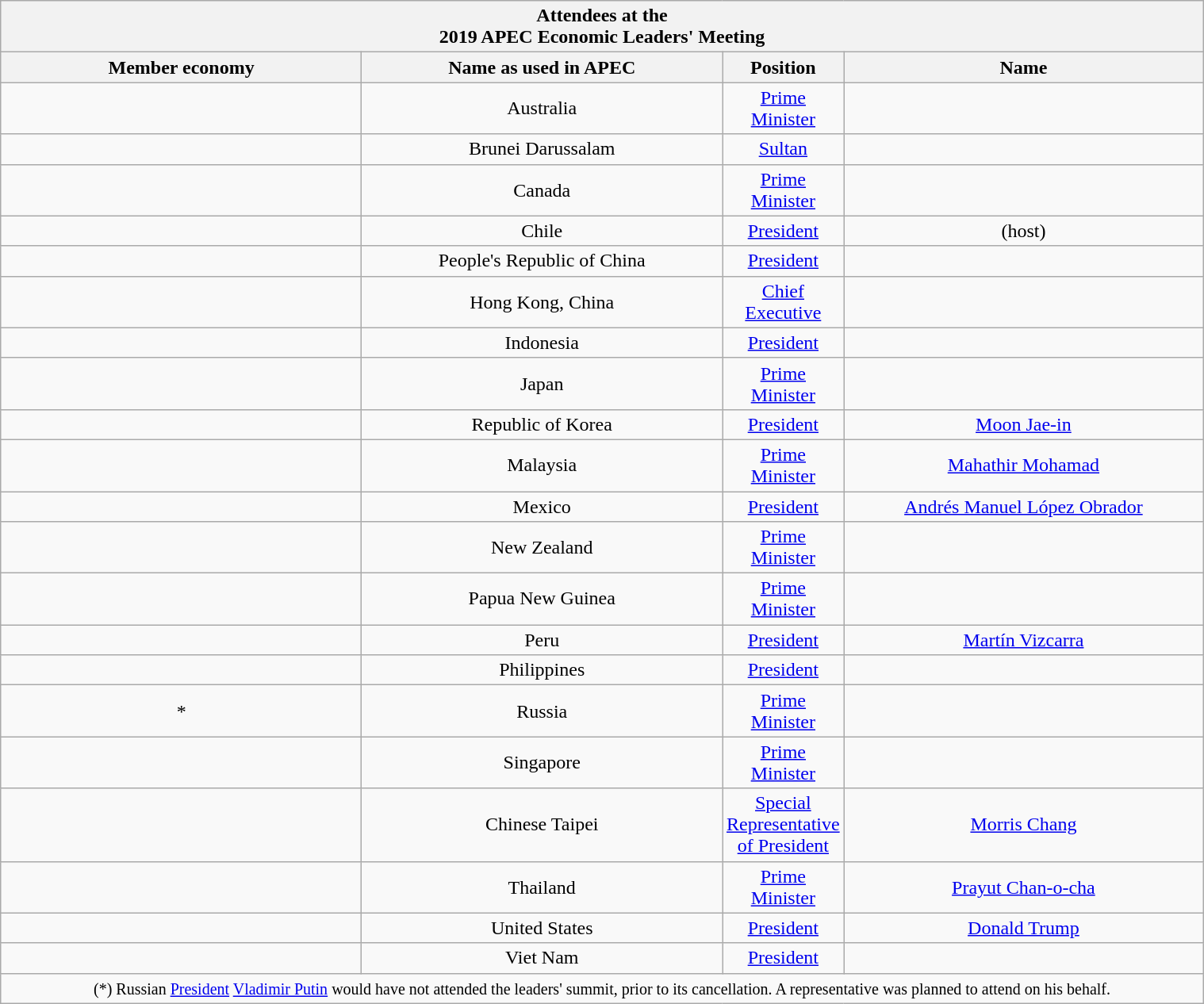<table class="wikitable collapsible sortable" style="margin-left: auto; margin-right: auto; text-align:center; width:80%;">
<tr>
<th colspan=5>Attendees at the<br>2019 APEC Economic Leaders' Meeting</th>
</tr>
<tr>
<th width=30%>Member economy</th>
<th width=30%>Name as used in APEC</th>
<th width=10%>Position</th>
<th>Name</th>
</tr>
<tr>
<td></td>
<td>Australia</td>
<td><a href='#'>Prime Minister</a></td>
<td></td>
</tr>
<tr>
<td></td>
<td>Brunei Darussalam</td>
<td><a href='#'>Sultan</a></td>
<td></td>
</tr>
<tr>
<td></td>
<td>Canada</td>
<td><a href='#'>Prime Minister</a></td>
<td></td>
</tr>
<tr>
<td></td>
<td>Chile</td>
<td><a href='#'>President</a></td>
<td> (host)</td>
</tr>
<tr>
<td></td>
<td>People's Republic of China</td>
<td><a href='#'>President</a></td>
<td></td>
</tr>
<tr>
<td></td>
<td>Hong Kong, China</td>
<td><a href='#'>Chief Executive</a></td>
<td></td>
</tr>
<tr>
<td></td>
<td>Indonesia</td>
<td><a href='#'>President</a></td>
<td></td>
</tr>
<tr>
<td></td>
<td>Japan</td>
<td><a href='#'>Prime Minister</a></td>
<td></td>
</tr>
<tr>
<td></td>
<td>Republic of Korea</td>
<td><a href='#'>President</a></td>
<td><a href='#'>Moon Jae-in</a></td>
</tr>
<tr>
<td></td>
<td>Malaysia</td>
<td><a href='#'>Prime Minister</a></td>
<td><a href='#'>Mahathir Mohamad</a></td>
</tr>
<tr>
<td></td>
<td>Mexico</td>
<td><a href='#'>President</a></td>
<td><a href='#'>Andrés Manuel López Obrador</a></td>
</tr>
<tr>
<td></td>
<td>New Zealand</td>
<td><a href='#'>Prime Minister</a></td>
<td></td>
</tr>
<tr>
<td></td>
<td>Papua New Guinea</td>
<td><a href='#'>Prime Minister</a></td>
<td></td>
</tr>
<tr>
<td></td>
<td>Peru</td>
<td><a href='#'>President</a></td>
<td><a href='#'>Martín Vizcarra</a></td>
</tr>
<tr>
<td></td>
<td>Philippines</td>
<td><a href='#'>President</a></td>
<td></td>
</tr>
<tr>
<td>*</td>
<td>Russia</td>
<td><a href='#'>Prime Minister</a></td>
<td></td>
</tr>
<tr>
<td></td>
<td>Singapore</td>
<td><a href='#'>Prime Minister</a></td>
<td></td>
</tr>
<tr>
<td></td>
<td>Chinese Taipei</td>
<td><a href='#'>Special Representative of President</a></td>
<td><a href='#'>Morris Chang</a></td>
</tr>
<tr>
<td></td>
<td>Thailand</td>
<td><a href='#'>Prime Minister</a></td>
<td><a href='#'>Prayut Chan-o-cha</a></td>
</tr>
<tr>
<td></td>
<td>United States</td>
<td><a href='#'>President</a></td>
<td><a href='#'>Donald Trump</a></td>
</tr>
<tr>
<td></td>
<td>Viet Nam</td>
<td><a href='#'>President</a></td>
<td></td>
</tr>
<tr class="sortbottom">
<td colspan=4><small>(*) Russian <a href='#'>President</a> <a href='#'>Vladimir Putin</a> would have not attended the leaders' summit, prior to its cancellation. A representative was planned to attend on his behalf.</small></td>
</tr>
</table>
